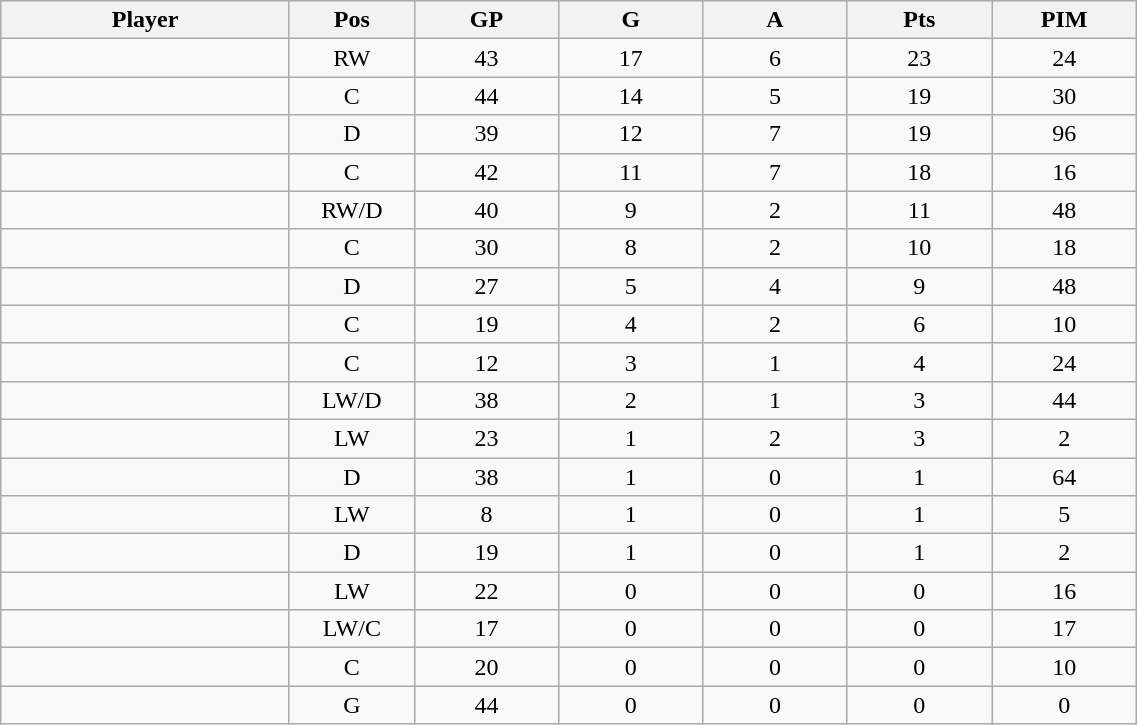<table class="wikitable sortable" width="60%">
<tr ALIGN="center">
<th bgcolor="#DDDDFF" width="10%">Player</th>
<th bgcolor="#DDDDFF" width="3%" title="Position">Pos</th>
<th bgcolor="#DDDDFF" width="5%" title="Games played">GP</th>
<th bgcolor="#DDDDFF" width="5%" title="Goals">G</th>
<th bgcolor="#DDDDFF" width="5%" title="Assists">A</th>
<th bgcolor="#DDDDFF" width="5%" title="Points">Pts</th>
<th bgcolor="#DDDDFF" width="5%" title="Penalties in Minutes">PIM</th>
</tr>
<tr align="center">
<td align="right"></td>
<td>RW</td>
<td>43</td>
<td>17</td>
<td>6</td>
<td>23</td>
<td>24</td>
</tr>
<tr align="center">
<td align="right"></td>
<td>C</td>
<td>44</td>
<td>14</td>
<td>5</td>
<td>19</td>
<td>30</td>
</tr>
<tr align="center">
<td align="right"></td>
<td>D</td>
<td>39</td>
<td>12</td>
<td>7</td>
<td>19</td>
<td>96</td>
</tr>
<tr align="center">
<td align="right"></td>
<td>C</td>
<td>42</td>
<td>11</td>
<td>7</td>
<td>18</td>
<td>16</td>
</tr>
<tr align="center">
<td align="right"></td>
<td>RW/D</td>
<td>40</td>
<td>9</td>
<td>2</td>
<td>11</td>
<td>48</td>
</tr>
<tr align="center">
<td align="right"></td>
<td>C</td>
<td>30</td>
<td>8</td>
<td>2</td>
<td>10</td>
<td>18</td>
</tr>
<tr align="center">
<td align="right"></td>
<td>D</td>
<td>27</td>
<td>5</td>
<td>4</td>
<td>9</td>
<td>48</td>
</tr>
<tr align="center">
<td align="right"></td>
<td>C</td>
<td>19</td>
<td>4</td>
<td>2</td>
<td>6</td>
<td>10</td>
</tr>
<tr align="center">
<td align="right"></td>
<td>C</td>
<td>12</td>
<td>3</td>
<td>1</td>
<td>4</td>
<td>24</td>
</tr>
<tr align="center">
<td align="right"></td>
<td>LW/D</td>
<td>38</td>
<td>2</td>
<td>1</td>
<td>3</td>
<td>44</td>
</tr>
<tr align="center">
<td align="right"></td>
<td>LW</td>
<td>23</td>
<td>1</td>
<td>2</td>
<td>3</td>
<td>2</td>
</tr>
<tr align="center">
<td align="right"></td>
<td>D</td>
<td>38</td>
<td>1</td>
<td>0</td>
<td>1</td>
<td>64</td>
</tr>
<tr align="center">
<td align="right"></td>
<td>LW</td>
<td>8</td>
<td>1</td>
<td>0</td>
<td>1</td>
<td>5</td>
</tr>
<tr align="center">
<td align="right"></td>
<td>D</td>
<td>19</td>
<td>1</td>
<td>0</td>
<td>1</td>
<td>2</td>
</tr>
<tr align="center">
<td align="right"></td>
<td>LW</td>
<td>22</td>
<td>0</td>
<td>0</td>
<td>0</td>
<td>16</td>
</tr>
<tr align="center">
<td align="right"></td>
<td>LW/C</td>
<td>17</td>
<td>0</td>
<td>0</td>
<td>0</td>
<td>17</td>
</tr>
<tr align="center">
<td align="right"></td>
<td>C</td>
<td>20</td>
<td>0</td>
<td>0</td>
<td>0</td>
<td>10</td>
</tr>
<tr align="center">
<td align="right"></td>
<td>G</td>
<td>44</td>
<td>0</td>
<td>0</td>
<td>0</td>
<td>0</td>
</tr>
</table>
